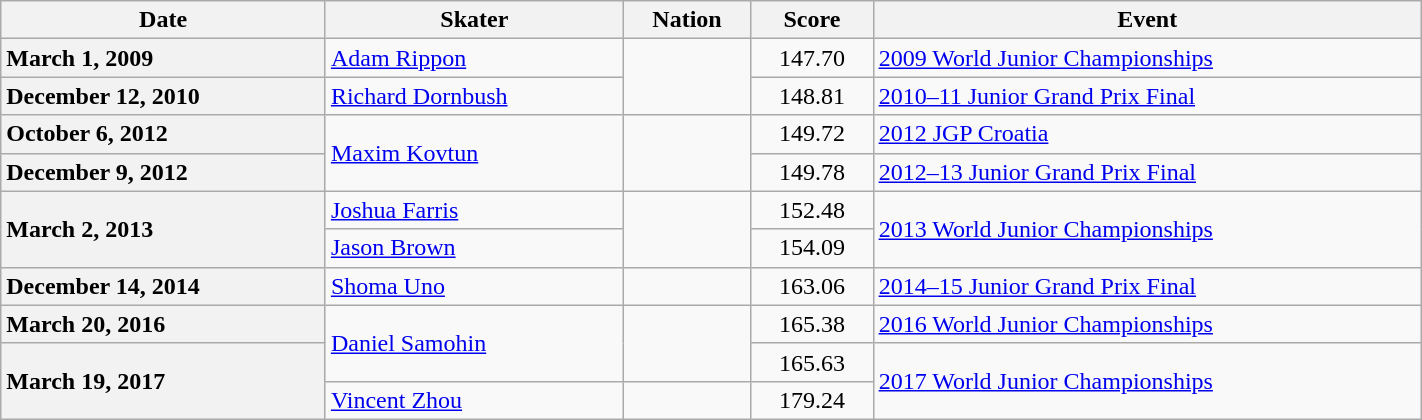<table class="wikitable unsortable" style="text-align:left; width:75%">
<tr>
<th scope="col">Date</th>
<th scope="col">Skater</th>
<th scope="col">Nation</th>
<th scope="col">Score</th>
<th scope="col">Event</th>
</tr>
<tr>
<th scope="row" style="text-align:left">March 1, 2009</th>
<td><a href='#'>Adam Rippon</a></td>
<td rowspan="2"></td>
<td style="text-align:center">147.70</td>
<td><a href='#'>2009 World Junior Championships</a></td>
</tr>
<tr>
<th scope="row" style="text-align:left">December 12, 2010</th>
<td><a href='#'>Richard Dornbush</a></td>
<td style="text-align:center">148.81</td>
<td><a href='#'>2010–11 Junior Grand Prix Final</a></td>
</tr>
<tr>
<th scope="row" style="text-align:left">October 6, 2012</th>
<td rowspan="2"><a href='#'>Maxim Kovtun</a></td>
<td rowspan="2"></td>
<td style="text-align:center">149.72</td>
<td><a href='#'>2012 JGP Croatia</a></td>
</tr>
<tr>
<th scope="row" style="text-align:left">December 9, 2012</th>
<td style="text-align:center">149.78</td>
<td><a href='#'>2012–13 Junior Grand Prix Final</a></td>
</tr>
<tr>
<th scope="row" style="text-align:left" rowspan="2">March 2, 2013</th>
<td><a href='#'>Joshua Farris</a></td>
<td rowspan="2"></td>
<td style="text-align:center">152.48</td>
<td rowspan="2"><a href='#'>2013 World Junior Championships</a></td>
</tr>
<tr>
<td><a href='#'>Jason Brown</a></td>
<td style="text-align:center">154.09</td>
</tr>
<tr>
<th scope="row" style="text-align:left">December 14, 2014</th>
<td><a href='#'>Shoma Uno</a></td>
<td></td>
<td style="text-align:center">163.06</td>
<td><a href='#'>2014–15 Junior Grand Prix Final</a></td>
</tr>
<tr>
<th scope="row" style="text-align:left">March 20, 2016</th>
<td rowspan="2"><a href='#'>Daniel Samohin</a></td>
<td rowspan="2"></td>
<td style="text-align:center">165.38</td>
<td><a href='#'>2016 World Junior Championships</a></td>
</tr>
<tr>
<th rowspan="2" scope="row" style="text-align:left">March 19, 2017</th>
<td style="text-align:center">165.63</td>
<td rowspan="2"><a href='#'>2017 World Junior Championships</a></td>
</tr>
<tr>
<td><a href='#'>Vincent Zhou</a></td>
<td></td>
<td style="text-align:center">179.24</td>
</tr>
</table>
